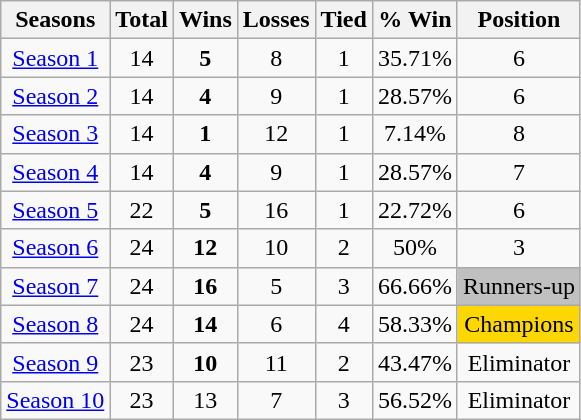<table class="wikitable sortable" style="text-align: center; font-size: 100%" align="center" width:"80%">
<tr>
<th>Seasons</th>
<th>Total</th>
<th>Wins</th>
<th>Losses</th>
<th>Tied</th>
<th>% Win</th>
<th>Position</th>
</tr>
<tr>
<td><a href='#'>Season 1</a></td>
<td>14</td>
<td><strong>5</strong></td>
<td>8</td>
<td>1</td>
<td>35.71%</td>
<td>6</td>
</tr>
<tr>
<td><a href='#'>Season 2</a></td>
<td>14</td>
<td><strong>4</strong></td>
<td>9</td>
<td>1</td>
<td>28.57%</td>
<td>6</td>
</tr>
<tr>
<td><a href='#'>Season 3</a></td>
<td>14</td>
<td><strong>1</strong></td>
<td>12</td>
<td>1</td>
<td>7.14%</td>
<td>8</td>
</tr>
<tr>
<td><a href='#'>Season 4</a></td>
<td>14</td>
<td><strong>4</strong></td>
<td>9</td>
<td>1</td>
<td>28.57%</td>
<td>7</td>
</tr>
<tr>
<td><a href='#'>Season 5</a></td>
<td>22</td>
<td><strong>5</strong></td>
<td>16</td>
<td>1</td>
<td>22.72%</td>
<td>6</td>
</tr>
<tr>
<td><a href='#'>Season 6</a></td>
<td>24</td>
<td><strong>12</strong></td>
<td>10</td>
<td>2</td>
<td>50%</td>
<td>3</td>
</tr>
<tr>
<td><a href='#'>Season 7</a></td>
<td>24</td>
<td><strong>16</strong></td>
<td>5</td>
<td>3</td>
<td>66.66%</td>
<td style="background: silver;">Runners-up</td>
</tr>
<tr>
<td><a href='#'>Season 8</a></td>
<td>24</td>
<td><strong>14</strong></td>
<td>6</td>
<td>4</td>
<td>58.33%</td>
<td style="background: gold;">Champions</td>
</tr>
<tr>
<td><a href='#'>Season 9</a></td>
<td>23</td>
<td><strong>10</strong></td>
<td>11</td>
<td>2</td>
<td>43.47%</td>
<td>Eliminator</td>
</tr>
<tr>
<td><a href='#'>Season 10</a></td>
<td>23</td>
<td>13</td>
<td>7</td>
<td>3</td>
<td>56.52%</td>
<td>Eliminator</td>
</tr>
</table>
